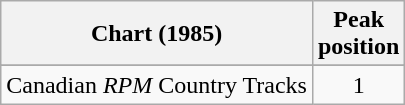<table class="wikitable sortable">
<tr>
<th align="left">Chart (1985)</th>
<th align="center">Peak<br>position</th>
</tr>
<tr>
</tr>
<tr>
<td align="left">Canadian <em>RPM</em> Country Tracks</td>
<td align="center">1</td>
</tr>
</table>
